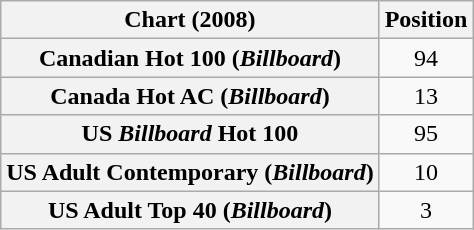<table class="wikitable sortable plainrowheaders" style="text-align:center">
<tr>
<th>Chart (2008)</th>
<th>Position</th>
</tr>
<tr>
<th scope="row">Canadian Hot 100 (<em>Billboard</em>)</th>
<td>94</td>
</tr>
<tr>
<th scope="row">Canada Hot AC (<em>Billboard</em>)</th>
<td>13</td>
</tr>
<tr>
<th scope="row">US <em>Billboard</em> Hot 100</th>
<td>95</td>
</tr>
<tr>
<th scope="row">US Adult Contemporary (<em>Billboard</em>)</th>
<td>10</td>
</tr>
<tr>
<th scope="row">US Adult Top 40 (<em>Billboard</em>)</th>
<td>3</td>
</tr>
</table>
